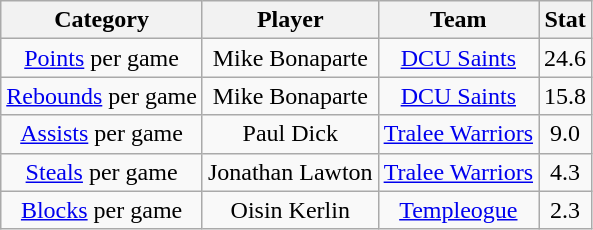<table class="wikitable" style="text-align:center">
<tr>
<th>Category</th>
<th>Player</th>
<th>Team</th>
<th>Stat</th>
</tr>
<tr>
<td><a href='#'>Points</a> per game</td>
<td>Mike Bonaparte</td>
<td><a href='#'>DCU Saints</a></td>
<td>24.6</td>
</tr>
<tr>
<td><a href='#'>Rebounds</a> per game</td>
<td>Mike Bonaparte</td>
<td><a href='#'>DCU Saints</a></td>
<td>15.8</td>
</tr>
<tr>
<td><a href='#'>Assists</a> per game</td>
<td>Paul Dick</td>
<td><a href='#'>Tralee Warriors</a></td>
<td>9.0</td>
</tr>
<tr>
<td><a href='#'>Steals</a> per game</td>
<td>Jonathan Lawton</td>
<td><a href='#'>Tralee Warriors</a></td>
<td>4.3</td>
</tr>
<tr>
<td><a href='#'>Blocks</a> per game</td>
<td>Oisin Kerlin</td>
<td><a href='#'>Templeogue</a></td>
<td>2.3</td>
</tr>
</table>
